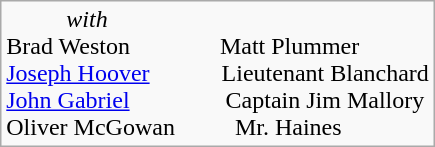<table class=wikitable>
<tr>
<td>          <em>with</em><br>Brad Weston               Matt Plummer<br><a href='#'>Joseph Hoover</a>            Lieutenant Blanchard<br><a href='#'>John Gabriel</a>                Captain Jim Mallory<br>Oliver McGowan          Mr. Haines</td>
</tr>
</table>
